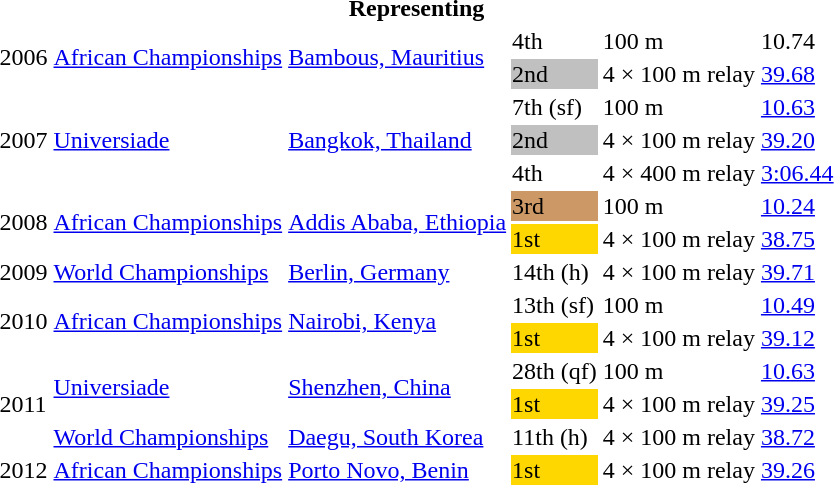<table>
<tr>
<th colspan="6">Representing </th>
</tr>
<tr>
<td rowspan=2>2006</td>
<td rowspan=2><a href='#'>African Championships</a></td>
<td rowspan=2><a href='#'>Bambous, Mauritius</a></td>
<td>4th</td>
<td>100 m</td>
<td>10.74</td>
</tr>
<tr>
<td bgcolor=silver>2nd</td>
<td>4 × 100 m relay</td>
<td><a href='#'>39.68</a></td>
</tr>
<tr>
<td rowspan=3>2007</td>
<td rowspan=3><a href='#'>Universiade</a></td>
<td rowspan=3><a href='#'>Bangkok, Thailand</a></td>
<td>7th (sf)</td>
<td>100 m</td>
<td><a href='#'>10.63</a></td>
</tr>
<tr>
<td bgcolor=silver>2nd</td>
<td>4 × 100 m relay</td>
<td><a href='#'>39.20</a></td>
</tr>
<tr>
<td>4th</td>
<td>4 × 400 m relay</td>
<td><a href='#'>3:06.44</a></td>
</tr>
<tr>
<td rowspan=2>2008</td>
<td rowspan=2><a href='#'>African Championships</a></td>
<td rowspan=2><a href='#'>Addis Ababa, Ethiopia</a></td>
<td bgcolor="cc9966">3rd</td>
<td>100 m</td>
<td><a href='#'>10.24</a></td>
</tr>
<tr>
<td bgcolor="gold">1st</td>
<td>4 × 100 m relay</td>
<td><a href='#'>38.75</a></td>
</tr>
<tr>
<td>2009</td>
<td><a href='#'>World Championships</a></td>
<td><a href='#'>Berlin, Germany</a></td>
<td>14th (h)</td>
<td>4 × 100 m relay</td>
<td><a href='#'>39.71</a></td>
</tr>
<tr>
<td rowspan=2>2010</td>
<td rowspan=2><a href='#'>African Championships</a></td>
<td rowspan=2><a href='#'>Nairobi, Kenya</a></td>
<td>13th (sf)</td>
<td>100 m</td>
<td><a href='#'>10.49</a></td>
</tr>
<tr>
<td bgcolor="gold">1st</td>
<td>4 × 100 m relay</td>
<td><a href='#'>39.12</a></td>
</tr>
<tr>
<td rowspan=3>2011</td>
<td rowspan=2><a href='#'>Universiade</a></td>
<td rowspan=2><a href='#'>Shenzhen, China</a></td>
<td>28th (qf)</td>
<td>100 m</td>
<td><a href='#'>10.63</a></td>
</tr>
<tr>
<td bgcolor=gold>1st</td>
<td>4 × 100 m relay</td>
<td><a href='#'>39.25</a></td>
</tr>
<tr>
<td><a href='#'>World Championships</a></td>
<td><a href='#'>Daegu, South Korea</a></td>
<td>11th (h)</td>
<td>4 × 100 m relay</td>
<td><a href='#'>38.72</a></td>
</tr>
<tr>
<td>2012</td>
<td><a href='#'>African Championships</a></td>
<td><a href='#'>Porto Novo, Benin</a></td>
<td bgcolor="gold">1st</td>
<td>4 × 100 m relay</td>
<td><a href='#'>39.26</a></td>
</tr>
</table>
